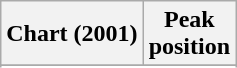<table class="wikitable sortable plainrowheaders" style="text-align:center;">
<tr>
<th>Chart (2001)</th>
<th>Peak<br>position</th>
</tr>
<tr>
</tr>
<tr>
</tr>
<tr>
</tr>
<tr>
</tr>
</table>
